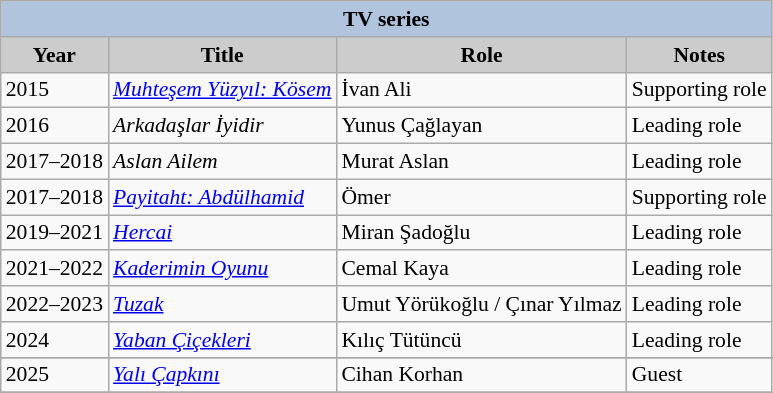<table class="wikitable" style="font-size:90%">
<tr>
<th colspan="4" style="background:LightSteelBlue">TV series</th>
</tr>
<tr>
<th style="background:#CCCCCC">Year</th>
<th style="background:#CCCCCC">Title</th>
<th style="background:#CCCCCC">Role</th>
<th style="background:#CCCCCC">Notes</th>
</tr>
<tr>
<td>2015</td>
<td><em><a href='#'>Muhteşem Yüzyıl: Kösem</a></em></td>
<td>İvan Ali</td>
<td>Supporting role</td>
</tr>
<tr>
<td>2016</td>
<td><em>Arkadaşlar İyidir</em></td>
<td>Yunus Çağlayan</td>
<td>Leading role</td>
</tr>
<tr>
<td>2017–2018</td>
<td><em>Aslan Ailem</em></td>
<td>Murat Aslan</td>
<td>Leading role</td>
</tr>
<tr>
<td>2017–2018</td>
<td><em><a href='#'>Payitaht: Abdülhamid</a></em></td>
<td>Ömer</td>
<td>Supporting role</td>
</tr>
<tr>
<td>2019–2021</td>
<td><em><a href='#'>Hercai</a></em></td>
<td>Miran Şadoğlu</td>
<td>Leading role</td>
</tr>
<tr>
<td>2021–2022</td>
<td><em><a href='#'>Kaderimin Oyunu</a></em></td>
<td>Cemal Kaya</td>
<td>Leading role</td>
</tr>
<tr>
<td>2022–2023</td>
<td><em><a href='#'>Tuzak</a></em></td>
<td>Umut Yörükoğlu / Çınar Yılmaz</td>
<td>Leading role</td>
</tr>
<tr>
<td>2024</td>
<td><em><a href='#'>Yaban Çiçekleri</a></em></td>
<td>Kılıç Tütüncü</td>
<td>Leading role</td>
</tr>
<tr>
</tr>
<tr>
<td>2025</td>
<td><em><a href='#'>Yalı Çapkını</a></em></td>
<td>Cihan Korhan</td>
<td>Guest</td>
</tr>
<tr>
</tr>
</table>
